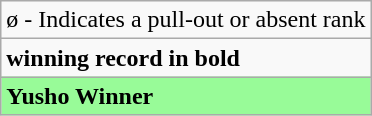<table class="wikitable">
<tr>
<td>ø - Indicates a pull-out or absent rank</td>
</tr>
<tr>
<td><strong>winning record in bold</strong></td>
</tr>
<tr>
<td style="background: PaleGreen;"><strong>Yusho Winner</strong></td>
</tr>
</table>
